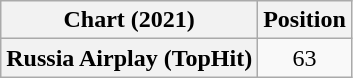<table class="wikitable plainrowheaders" style="text-align:center;">
<tr>
<th scope="col">Chart (2021)</th>
<th scope="col">Position</th>
</tr>
<tr>
<th scope="row">Russia Airplay (TopHit)</th>
<td>63</td>
</tr>
</table>
